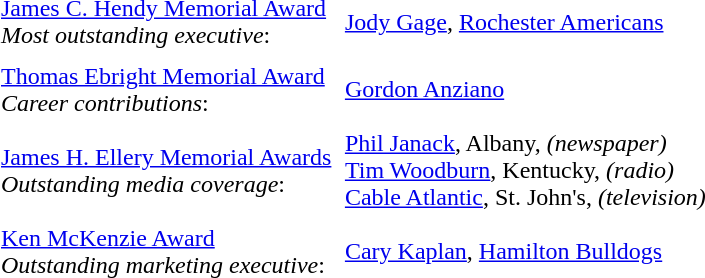<table cellpadding="3" cellspacing="3">
<tr>
<td><a href='#'>James C. Hendy Memorial Award</a><br><em>Most outstanding executive</em>:</td>
<td><a href='#'>Jody Gage</a>, <a href='#'>Rochester Americans</a></td>
</tr>
<tr>
<td><a href='#'>Thomas Ebright Memorial Award</a><br><em>Career contributions</em>:</td>
<td><a href='#'>Gordon Anziano</a></td>
</tr>
<tr>
<td><a href='#'>James H. Ellery Memorial Awards</a> <br><em>Outstanding media coverage</em>:</td>
<td><a href='#'>Phil Janack</a>, Albany, <em>(newspaper)</em><br><a href='#'>Tim Woodburn</a>, Kentucky, <em>(radio)</em><br><a href='#'>Cable Atlantic</a>, St. John's, <em>(television)</em></td>
</tr>
<tr>
<td><a href='#'>Ken McKenzie Award</a><br><em>Outstanding marketing executive</em>:</td>
<td><a href='#'>Cary Kaplan</a>, <a href='#'>Hamilton Bulldogs</a></td>
</tr>
</table>
